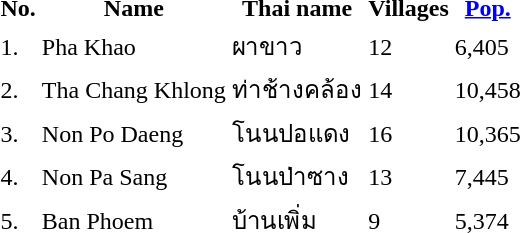<table>
<tr>
<th>No.</th>
<th>Name</th>
<th>Thai name</th>
<th>Villages</th>
<th><a href='#'>Pop.</a></th>
</tr>
<tr>
<td>1.</td>
<td>Pha Khao</td>
<td>ผาขาว</td>
<td>12</td>
<td>6,405</td>
<td></td>
</tr>
<tr>
<td>2.</td>
<td>Tha Chang Khlong</td>
<td>ท่าช้างคล้อง</td>
<td>14</td>
<td>10,458</td>
<td></td>
</tr>
<tr>
<td>3.</td>
<td>Non Po Daeng</td>
<td>โนนปอแดง</td>
<td>16</td>
<td>10,365</td>
<td></td>
</tr>
<tr>
<td>4.</td>
<td>Non Pa Sang</td>
<td>โนนป่าซาง</td>
<td>13</td>
<td>7,445</td>
<td></td>
</tr>
<tr>
<td>5.</td>
<td>Ban Phoem</td>
<td>บ้านเพิ่ม</td>
<td>9</td>
<td>5,374</td>
<td></td>
</tr>
</table>
